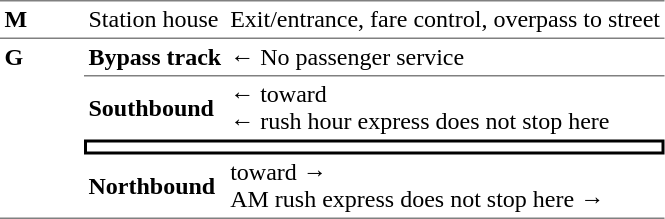<table border=0 cellspacing=0 cellpadding=3>
<tr>
<td style="border-top:solid 1px gray;border-bottom:solid 1px gray" width=50><strong>M</strong></td>
<td style="border-top:solid 1px gray;border-bottom:solid 1px gray">Station house</td>
<td style="border-top:solid 1px gray;border-bottom:solid 1px gray">Exit/entrance, fare control, overpass to street</td>
</tr>
<tr>
<td style="border-bottom:solid 1px gray" width=50 rowspan=6 valign=top><strong>G</strong></td>
<td style="border-bottom:solid 1px gray"><span><strong>Bypass track</strong></span></td>
<td style="border-bottom:solid 1px gray">← No passenger service</td>
</tr>
<tr>
<td><span><strong>Southbound</strong></span></td>
<td>←  toward  <br>←  rush hour express does not stop here</td>
</tr>
<tr>
<td style="border-top:solid 2px black;border-right:solid 2px black;border-left:solid 2px black;border-bottom:solid 2px black;text-align:center" colspan=2></td>
</tr>
<tr>
<td style="border-bottom:solid 1px gray"><span><strong>Northbound</strong></span></td>
<td style="border-bottom:solid 1px gray">  toward   →<br>  AM rush express does not stop here →<br> </td>
</tr>
</table>
